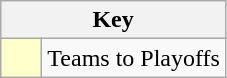<table class="wikitable" style="text-align: center;">
<tr>
<th colspan=2>Key</th>
</tr>
<tr>
<td style="background:#ffffcc; width:20px;"></td>
<td align=left>Teams to Playoffs</td>
</tr>
</table>
